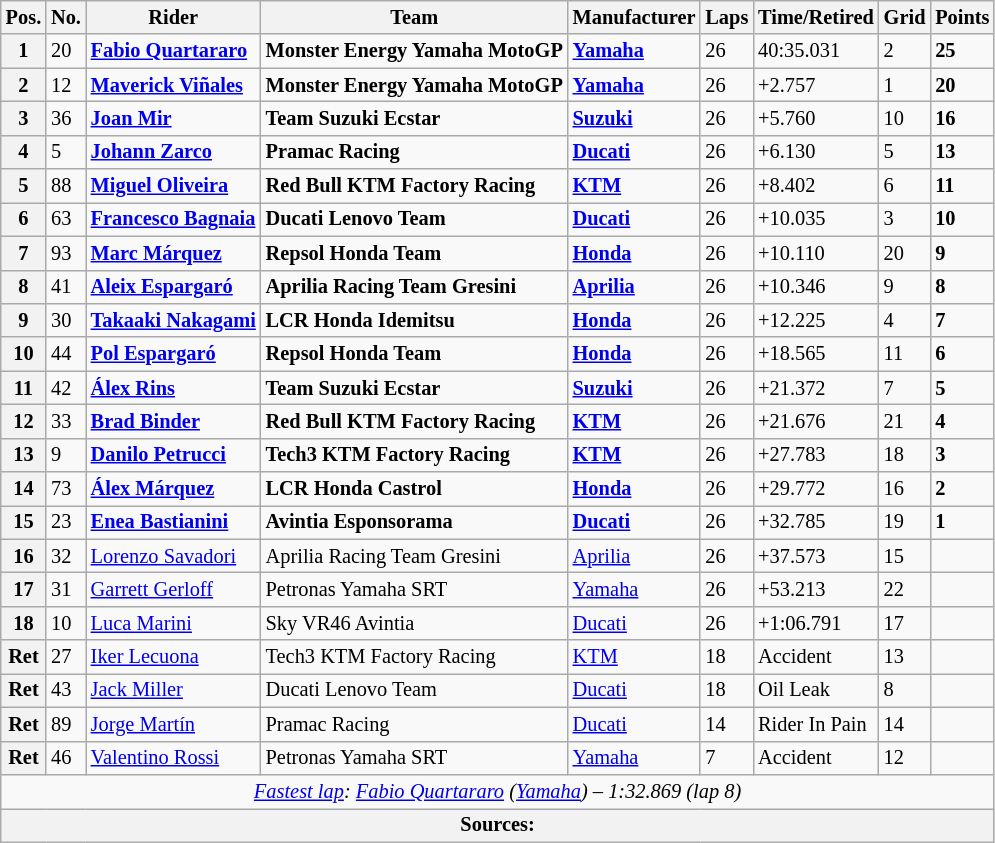<table class="wikitable" style="font-size: 85%;">
<tr>
<th>Pos.</th>
<th>No.</th>
<th>Rider</th>
<th>Team</th>
<th>Manufacturer</th>
<th>Laps</th>
<th>Time/Retired</th>
<th>Grid</th>
<th>Points</th>
</tr>
<tr>
<th>1</th>
<td>20</td>
<td> <strong><a href='#'>Fabio Quartararo</a></strong></td>
<td><strong>Monster Energy Yamaha MotoGP</strong></td>
<td><strong><a href='#'>Yamaha</a></strong></td>
<td>26</td>
<td>40:35.031</td>
<td>2</td>
<td><strong>25</strong></td>
</tr>
<tr>
<th>2</th>
<td>12</td>
<td> <strong><a href='#'>Maverick Viñales</a></strong></td>
<td><strong>Monster Energy Yamaha MotoGP</strong></td>
<td><strong><a href='#'>Yamaha</a></strong></td>
<td>26</td>
<td>+2.757</td>
<td>1</td>
<td><strong>20</strong></td>
</tr>
<tr>
<th>3</th>
<td>36</td>
<td> <strong><a href='#'>Joan Mir</a></strong></td>
<td><strong>Team Suzuki Ecstar</strong></td>
<td><strong><a href='#'>Suzuki</a></strong></td>
<td>26</td>
<td>+5.760</td>
<td>10</td>
<td><strong>16</strong></td>
</tr>
<tr>
<th>4</th>
<td>5</td>
<td> <strong><a href='#'>Johann Zarco</a></strong></td>
<td><strong>Pramac Racing</strong></td>
<td><strong><a href='#'>Ducati</a></strong></td>
<td>26</td>
<td>+6.130</td>
<td>5</td>
<td><strong>13</strong></td>
</tr>
<tr>
<th>5</th>
<td>88</td>
<td> <strong><a href='#'>Miguel Oliveira</a></strong></td>
<td><strong>Red Bull KTM Factory Racing</strong></td>
<td><strong><a href='#'>KTM</a></strong></td>
<td>26</td>
<td>+8.402</td>
<td>6</td>
<td><strong>11</strong></td>
</tr>
<tr>
<th>6</th>
<td>63</td>
<td> <strong><a href='#'>Francesco Bagnaia</a></strong></td>
<td><strong>Ducati Lenovo Team</strong></td>
<td><strong><a href='#'>Ducati</a></strong></td>
<td>26</td>
<td>+10.035</td>
<td>3</td>
<td><strong>10</strong></td>
</tr>
<tr>
<th>7</th>
<td>93</td>
<td> <strong><a href='#'>Marc Márquez</a></strong></td>
<td><strong>Repsol Honda Team</strong></td>
<td><strong><a href='#'>Honda</a></strong></td>
<td>26</td>
<td>+10.110</td>
<td>20</td>
<td><strong>9</strong></td>
</tr>
<tr>
<th>8</th>
<td>41</td>
<td> <strong><a href='#'>Aleix Espargaró</a></strong></td>
<td><strong>Aprilia Racing Team Gresini</strong></td>
<td><strong><a href='#'>Aprilia</a></strong></td>
<td>26</td>
<td>+10.346</td>
<td>9</td>
<td><strong>8</strong></td>
</tr>
<tr>
<th>9</th>
<td>30</td>
<td> <strong><a href='#'>Takaaki Nakagami</a></strong></td>
<td><strong>LCR Honda Idemitsu</strong></td>
<td><strong><a href='#'>Honda</a></strong></td>
<td>26</td>
<td>+12.225</td>
<td>4</td>
<td><strong>7</strong></td>
</tr>
<tr>
<th>10</th>
<td>44</td>
<td> <strong><a href='#'>Pol Espargaró</a></strong></td>
<td><strong>Repsol Honda Team</strong></td>
<td><strong><a href='#'>Honda</a></strong></td>
<td>26</td>
<td>+18.565</td>
<td>11</td>
<td><strong>6</strong></td>
</tr>
<tr>
<th>11</th>
<td>42</td>
<td> <strong><a href='#'>Álex Rins</a></strong></td>
<td><strong>Team Suzuki Ecstar</strong></td>
<td><strong><a href='#'>Suzuki</a></strong></td>
<td>26</td>
<td>+21.372</td>
<td>7</td>
<td><strong>5</strong></td>
</tr>
<tr>
<th>12</th>
<td>33</td>
<td> <strong><a href='#'>Brad Binder</a></strong></td>
<td><strong>Red Bull KTM Factory Racing</strong></td>
<td><strong><a href='#'>KTM</a></strong></td>
<td>26</td>
<td>+21.676</td>
<td>21</td>
<td><strong>4</strong></td>
</tr>
<tr>
<th>13</th>
<td>9</td>
<td> <strong><a href='#'>Danilo Petrucci</a></strong></td>
<td><strong>Tech3 KTM Factory Racing</strong></td>
<td><strong><a href='#'>KTM</a></strong></td>
<td>26</td>
<td>+27.783</td>
<td>18</td>
<td><strong>3</strong></td>
</tr>
<tr>
<th>14</th>
<td>73</td>
<td> <strong><a href='#'>Álex Márquez</a></strong></td>
<td><strong>LCR Honda Castrol</strong></td>
<td><strong><a href='#'>Honda</a></strong></td>
<td>26</td>
<td>+29.772</td>
<td>16</td>
<td><strong>2</strong></td>
</tr>
<tr>
<th>15</th>
<td>23</td>
<td> <strong><a href='#'>Enea Bastianini</a></strong></td>
<td><strong>Avintia Esponsorama</strong></td>
<td><strong><a href='#'>Ducati</a></strong></td>
<td>26</td>
<td>+32.785</td>
<td>19</td>
<td><strong>1</strong></td>
</tr>
<tr>
<th>16</th>
<td>32</td>
<td> <a href='#'>Lorenzo Savadori</a></td>
<td>Aprilia Racing Team Gresini</td>
<td><a href='#'>Aprilia</a></td>
<td>26</td>
<td>+37.573</td>
<td>15</td>
<td></td>
</tr>
<tr>
<th>17</th>
<td>31</td>
<td> <a href='#'>Garrett Gerloff</a></td>
<td>Petronas Yamaha SRT</td>
<td><a href='#'>Yamaha</a></td>
<td>26</td>
<td>+53.213</td>
<td>22</td>
<td></td>
</tr>
<tr>
<th>18</th>
<td>10</td>
<td> <a href='#'>Luca Marini</a></td>
<td>Sky VR46 Avintia</td>
<td><a href='#'>Ducati</a></td>
<td>26</td>
<td>+1:06.791</td>
<td>17</td>
<td></td>
</tr>
<tr>
<th>Ret</th>
<td>27</td>
<td> <a href='#'>Iker Lecuona</a></td>
<td>Tech3 KTM Factory Racing</td>
<td><a href='#'>KTM</a></td>
<td>18</td>
<td>Accident</td>
<td>13</td>
<td></td>
</tr>
<tr>
<th>Ret</th>
<td>43</td>
<td> <a href='#'>Jack Miller</a></td>
<td>Ducati Lenovo Team</td>
<td><a href='#'>Ducati</a></td>
<td>18</td>
<td>Oil Leak</td>
<td>8</td>
<td></td>
</tr>
<tr>
<th>Ret</th>
<td>89</td>
<td> <a href='#'>Jorge Martín</a></td>
<td>Pramac Racing</td>
<td><a href='#'>Ducati</a></td>
<td>14</td>
<td>Rider In Pain</td>
<td>14</td>
<td></td>
</tr>
<tr>
<th>Ret</th>
<td>46</td>
<td> <a href='#'>Valentino Rossi</a></td>
<td>Petronas Yamaha SRT</td>
<td><a href='#'>Yamaha</a></td>
<td>7</td>
<td>Accident</td>
<td>12</td>
<td></td>
</tr>
<tr class="sortbottom">
<td colspan="9" style="text-align:center"><em><a href='#'>Fastest lap</a>:  <a href='#'>Fabio Quartararo</a> (<a href='#'>Yamaha</a>) – 1:32.869 (lap 8)</em></td>
</tr>
<tr>
<th colspan=9>Sources:</th>
</tr>
</table>
